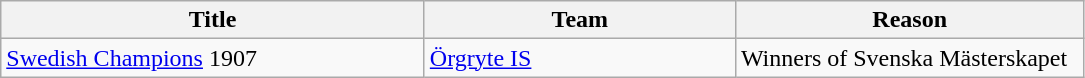<table class="wikitable" style="text-align: left;">
<tr>
<th style="width: 275px;">Title</th>
<th style="width: 200px;">Team</th>
<th style="width: 225px;">Reason</th>
</tr>
<tr>
<td><a href='#'>Swedish Champions</a> 1907</td>
<td><a href='#'>Örgryte IS</a></td>
<td>Winners of Svenska Mästerskapet</td>
</tr>
</table>
